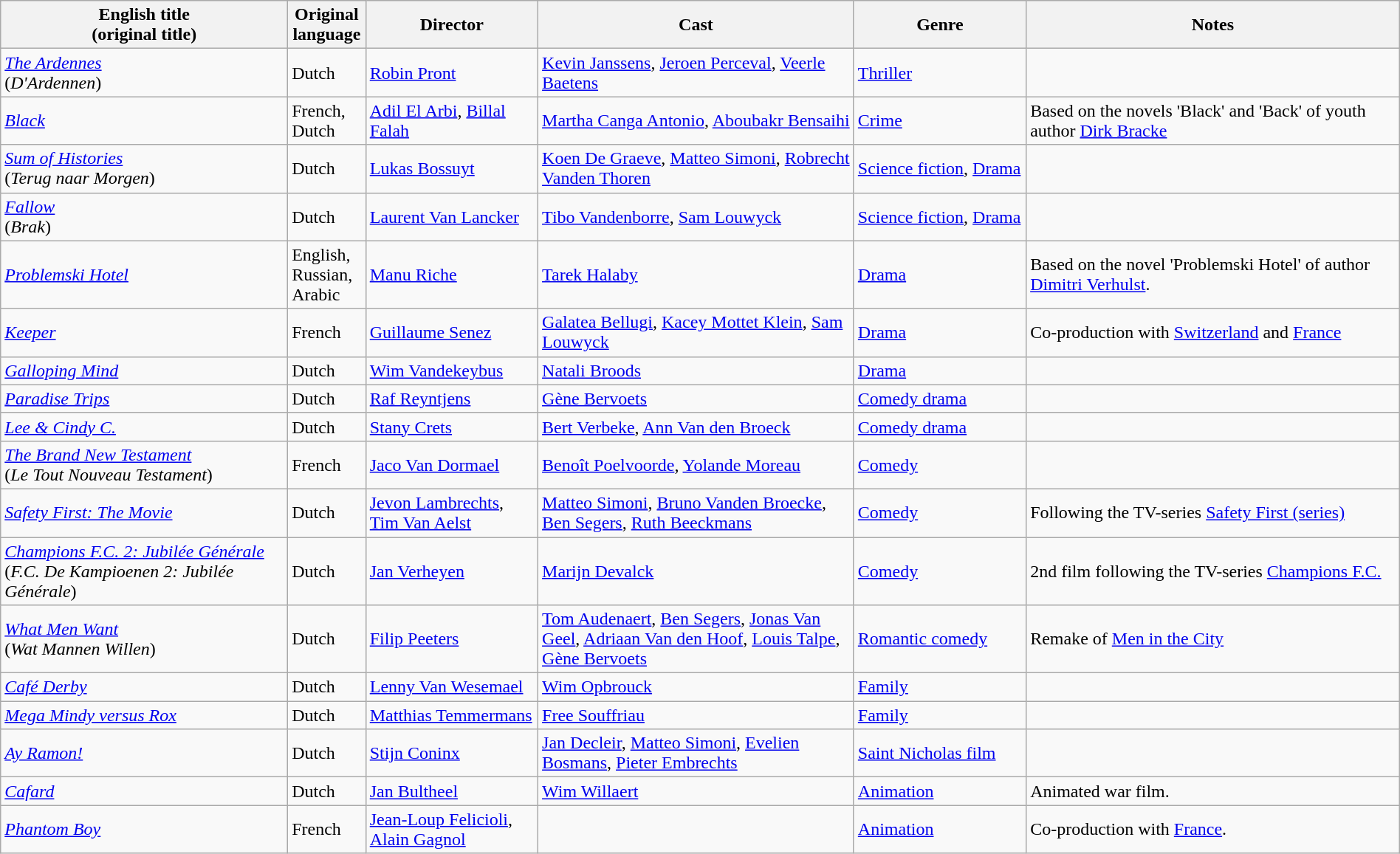<table class="wikitable" width= "100%">
<tr>
<th width=20%>English title <br> (original title)</th>
<th width=5%>Original language</th>
<th width=12%>Director</th>
<th width=22%>Cast</th>
<th width=12%>Genre</th>
<th width=26%>Notes</th>
</tr>
<tr>
<td><em><a href='#'>The Ardennes</a></em> <br> (<em>D'Ardennen</em>)</td>
<td>Dutch</td>
<td><a href='#'>Robin Pront</a></td>
<td><a href='#'>Kevin Janssens</a>, <a href='#'>Jeroen Perceval</a>, <a href='#'>Veerle Baetens</a></td>
<td><a href='#'>Thriller</a></td>
<td></td>
</tr>
<tr>
<td><em><a href='#'>Black</a></em></td>
<td>French, Dutch</td>
<td><a href='#'>Adil El Arbi</a>, <a href='#'>Billal Falah</a></td>
<td><a href='#'>Martha Canga Antonio</a>, <a href='#'>Aboubakr Bensaihi</a></td>
<td><a href='#'>Crime</a></td>
<td>Based on the novels 'Black' and 'Back' of youth author <a href='#'>Dirk Bracke</a></td>
</tr>
<tr>
<td><em><a href='#'>Sum of Histories</a></em> <br> (<em>Terug naar Morgen</em>)</td>
<td>Dutch</td>
<td><a href='#'>Lukas Bossuyt</a></td>
<td><a href='#'>Koen De Graeve</a>, <a href='#'>Matteo Simoni</a>, <a href='#'>Robrecht Vanden Thoren</a></td>
<td><a href='#'>Science fiction</a>, <a href='#'>Drama</a></td>
<td></td>
</tr>
<tr>
<td><em><a href='#'>Fallow</a></em> <br> (<em>Brak</em>)</td>
<td>Dutch</td>
<td><a href='#'>Laurent Van Lancker</a></td>
<td><a href='#'>Tibo Vandenborre</a>, <a href='#'>Sam Louwyck</a></td>
<td><a href='#'>Science fiction</a>, <a href='#'>Drama</a></td>
<td></td>
</tr>
<tr>
<td><em><a href='#'>Problemski Hotel</a></em></td>
<td>English, Russian, Arabic</td>
<td><a href='#'>Manu Riche</a></td>
<td><a href='#'>Tarek Halaby</a></td>
<td><a href='#'>Drama</a></td>
<td>Based on the novel 'Problemski Hotel' of author <a href='#'>Dimitri Verhulst</a>.</td>
</tr>
<tr>
<td><em><a href='#'>Keeper</a></em></td>
<td>French</td>
<td><a href='#'>Guillaume Senez</a></td>
<td><a href='#'>Galatea Bellugi</a>, <a href='#'>Kacey Mottet Klein</a>, <a href='#'>Sam Louwyck</a></td>
<td><a href='#'>Drama</a></td>
<td>Co-production with <a href='#'>Switzerland</a> and <a href='#'>France</a></td>
</tr>
<tr>
<td><em><a href='#'>Galloping Mind</a></em></td>
<td>Dutch</td>
<td><a href='#'>Wim Vandekeybus</a></td>
<td><a href='#'>Natali Broods</a></td>
<td><a href='#'>Drama</a></td>
<td></td>
</tr>
<tr>
<td><em><a href='#'>Paradise Trips</a></em></td>
<td>Dutch</td>
<td><a href='#'>Raf Reyntjens</a></td>
<td><a href='#'>Gène Bervoets</a></td>
<td><a href='#'>Comedy drama</a></td>
<td></td>
</tr>
<tr>
<td><em><a href='#'>Lee & Cindy C.</a></em></td>
<td>Dutch</td>
<td><a href='#'>Stany Crets</a></td>
<td><a href='#'>Bert Verbeke</a>, <a href='#'>Ann Van den Broeck</a></td>
<td><a href='#'>Comedy drama</a></td>
<td></td>
</tr>
<tr>
<td><em><a href='#'>The Brand New Testament</a></em> <br> (<em>Le Tout Nouveau Testament</em>)</td>
<td>French</td>
<td><a href='#'>Jaco Van Dormael</a></td>
<td><a href='#'>Benoît Poelvoorde</a>, <a href='#'>Yolande Moreau</a></td>
<td><a href='#'>Comedy</a></td>
<td></td>
</tr>
<tr>
<td><em><a href='#'>Safety First: The Movie</a></em></td>
<td>Dutch</td>
<td><a href='#'>Jevon Lambrechts</a>, <a href='#'>Tim Van Aelst</a></td>
<td><a href='#'>Matteo Simoni</a>, <a href='#'>Bruno Vanden Broecke</a>, <a href='#'>Ben Segers</a>, <a href='#'>Ruth Beeckmans</a></td>
<td><a href='#'>Comedy</a></td>
<td>Following the TV-series <a href='#'>Safety First (series)</a></td>
</tr>
<tr>
<td><em><a href='#'>Champions F.C. 2: Jubilée Générale</a></em> <br> (<em>F.C. De Kampioenen 2: Jubilée Générale</em>)</td>
<td>Dutch</td>
<td><a href='#'>Jan Verheyen</a></td>
<td><a href='#'>Marijn Devalck</a></td>
<td><a href='#'>Comedy</a></td>
<td>2nd film following the TV-series <a href='#'>Champions F.C.</a></td>
</tr>
<tr>
<td><em><a href='#'>What Men Want</a></em> <br> (<em>Wat Mannen Willen</em>)</td>
<td>Dutch</td>
<td><a href='#'>Filip Peeters</a></td>
<td><a href='#'>Tom Audenaert</a>, <a href='#'>Ben Segers</a>, <a href='#'>Jonas Van Geel</a>, <a href='#'>Adriaan Van den Hoof</a>, <a href='#'>Louis Talpe</a>, <a href='#'>Gène Bervoets</a></td>
<td><a href='#'>Romantic comedy</a></td>
<td>Remake of <a href='#'>Men in the City</a></td>
</tr>
<tr>
<td><em><a href='#'>Café Derby</a></em></td>
<td>Dutch</td>
<td><a href='#'>Lenny Van Wesemael</a></td>
<td><a href='#'>Wim Opbrouck</a></td>
<td><a href='#'>Family</a></td>
<td></td>
</tr>
<tr>
<td><em><a href='#'>Mega Mindy versus Rox</a></em></td>
<td>Dutch</td>
<td><a href='#'>Matthias Temmermans</a></td>
<td><a href='#'>Free Souffriau</a></td>
<td><a href='#'>Family</a></td>
<td></td>
</tr>
<tr>
<td><em><a href='#'>Ay Ramon!</a></em></td>
<td>Dutch</td>
<td><a href='#'>Stijn Coninx</a></td>
<td><a href='#'>Jan Decleir</a>, <a href='#'>Matteo Simoni</a>, <a href='#'>Evelien Bosmans</a>, <a href='#'>Pieter Embrechts</a></td>
<td><a href='#'>Saint Nicholas film</a></td>
<td></td>
</tr>
<tr>
<td><em><a href='#'>Cafard</a></em></td>
<td>Dutch</td>
<td><a href='#'>Jan Bultheel</a></td>
<td><a href='#'>Wim Willaert</a></td>
<td><a href='#'>Animation</a></td>
<td>Animated war film.</td>
</tr>
<tr>
<td><em><a href='#'>Phantom Boy</a></em></td>
<td>French</td>
<td><a href='#'>Jean-Loup Felicioli</a>, <a href='#'>Alain Gagnol</a></td>
<td></td>
<td><a href='#'>Animation</a></td>
<td>Co-production with <a href='#'>France</a>.</td>
</tr>
</table>
